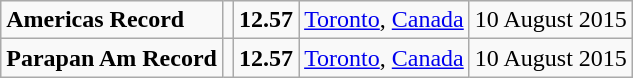<table class="wikitable">
<tr>
<td><strong>Americas Record</strong></td>
<td></td>
<td><strong>12.57</strong></td>
<td><a href='#'>Toronto</a>, <a href='#'>Canada</a></td>
<td>10 August 2015</td>
</tr>
<tr>
<td><strong>Parapan Am Record</strong></td>
<td></td>
<td><strong>12.57</strong></td>
<td><a href='#'>Toronto</a>, <a href='#'>Canada</a></td>
<td>10 August 2015</td>
</tr>
</table>
